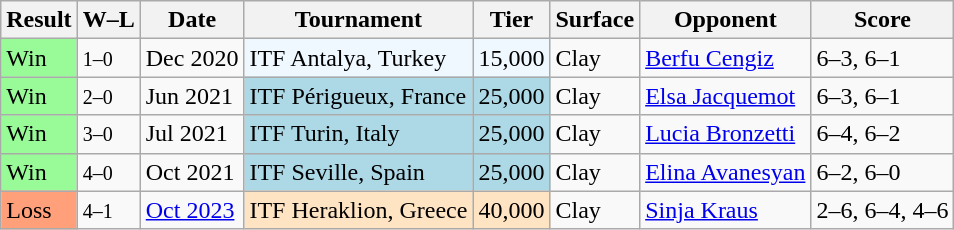<table class="sortable wikitable">
<tr>
<th>Result</th>
<th class="unsortable">W–L</th>
<th>Date</th>
<th>Tournament</th>
<th>Tier</th>
<th>Surface</th>
<th>Opponent</th>
<th class="unsortable">Score</th>
</tr>
<tr>
<td bgcolor=98FB98>Win</td>
<td><small>1–0</small></td>
<td>Dec 2020</td>
<td bgcolor=#f0f8ff>ITF Antalya, Turkey</td>
<td bgcolor=#f0f8ff>15,000</td>
<td>Clay</td>
<td> <a href='#'>Berfu Cengiz</a></td>
<td>6–3, 6–1</td>
</tr>
<tr>
<td bgcolor=98FB98>Win</td>
<td><small>2–0</small></td>
<td>Jun 2021</td>
<td style="background:lightblue;">ITF Périgueux, France</td>
<td style="background:lightblue;">25,000</td>
<td>Clay</td>
<td> <a href='#'>Elsa Jacquemot</a></td>
<td>6–3, 6–1</td>
</tr>
<tr>
<td bgcolor=98FB98>Win</td>
<td><small>3–0</small></td>
<td>Jul 2021</td>
<td style="background:lightblue;">ITF Turin, Italy</td>
<td style="background:lightblue;">25,000</td>
<td>Clay</td>
<td> <a href='#'>Lucia Bronzetti</a></td>
<td>6–4, 6–2</td>
</tr>
<tr>
<td bgcolor=98FB98>Win</td>
<td><small>4–0</small></td>
<td>Oct 2021</td>
<td style="background:lightblue;">ITF Seville, Spain</td>
<td style="background:lightblue;">25,000</td>
<td>Clay</td>
<td> <a href='#'>Elina Avanesyan</a></td>
<td>6–2, 6–0</td>
</tr>
<tr>
<td style="background:#ffa07a;">Loss</td>
<td><small>4–1</small></td>
<td><a href='#'>Oct 2023</a></td>
<td style="background:#ffe4c4;">ITF Heraklion, Greece</td>
<td style="background:#ffe4c4;">40,000</td>
<td>Clay</td>
<td> <a href='#'>Sinja Kraus</a></td>
<td>2–6, 6–4, 4–6</td>
</tr>
</table>
